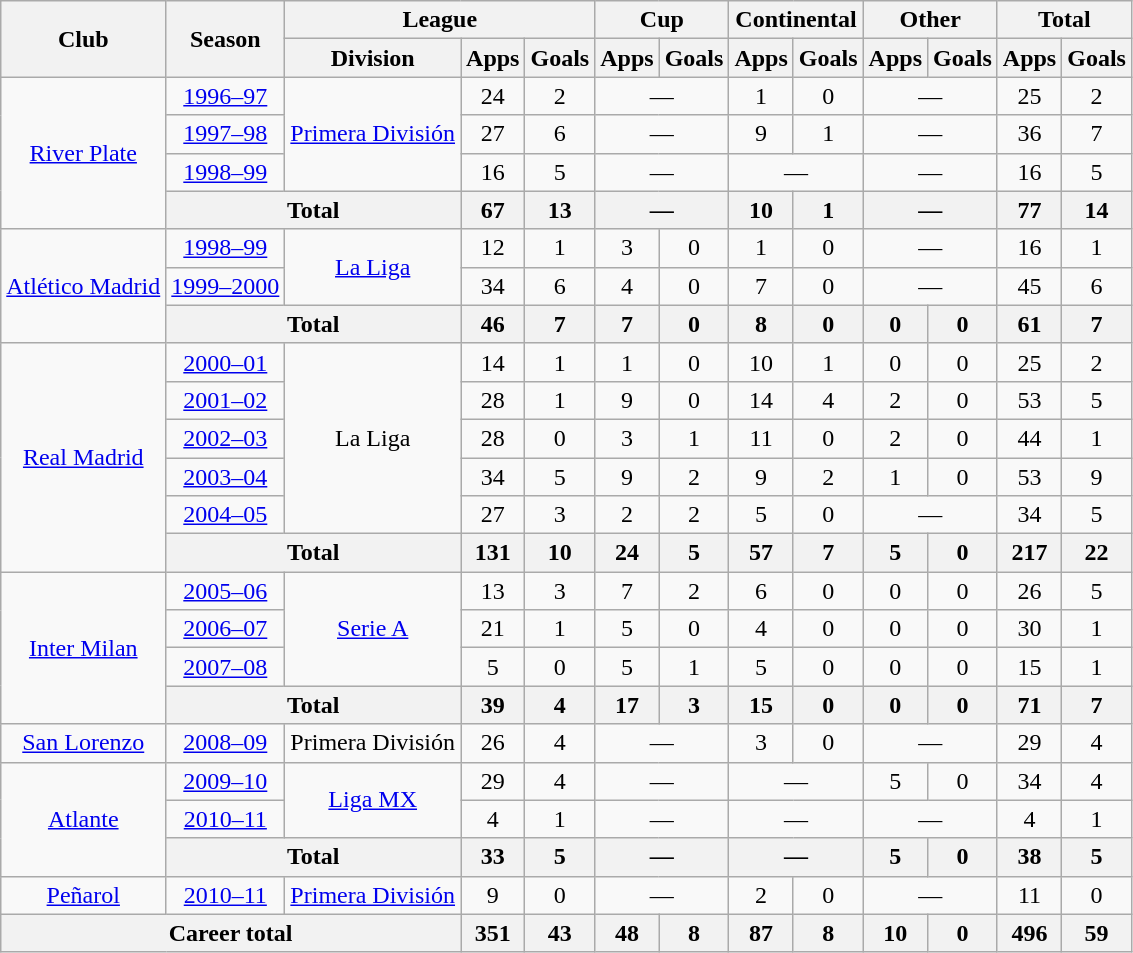<table class="wikitable" style="text-align:center">
<tr>
<th rowspan="2">Club</th>
<th rowspan="2">Season</th>
<th colspan="3">League</th>
<th colspan="2">Cup</th>
<th colspan="2">Continental</th>
<th colspan="2">Other</th>
<th colspan="2">Total</th>
</tr>
<tr>
<th>Division</th>
<th>Apps</th>
<th>Goals</th>
<th>Apps</th>
<th>Goals</th>
<th>Apps</th>
<th>Goals</th>
<th>Apps</th>
<th>Goals</th>
<th>Apps</th>
<th>Goals</th>
</tr>
<tr>
<td rowspan="4"><a href='#'>River Plate</a></td>
<td><a href='#'>1996–97</a></td>
<td rowspan="3"><a href='#'>Primera División</a></td>
<td>24</td>
<td>2</td>
<td colspan="2">—</td>
<td>1</td>
<td>0</td>
<td colspan="2">—</td>
<td>25</td>
<td>2</td>
</tr>
<tr>
<td><a href='#'>1997–98</a></td>
<td>27</td>
<td>6</td>
<td colspan="2">—</td>
<td>9</td>
<td>1</td>
<td colspan="2">—</td>
<td>36</td>
<td>7</td>
</tr>
<tr>
<td><a href='#'>1998–99</a></td>
<td>16</td>
<td>5</td>
<td colspan="2">—</td>
<td colspan="2">—</td>
<td colspan="2">—</td>
<td>16</td>
<td>5</td>
</tr>
<tr>
<th colspan="2">Total</th>
<th>67</th>
<th>13</th>
<th colspan="2">—</th>
<th>10</th>
<th>1</th>
<th colspan="2">—</th>
<th>77</th>
<th>14</th>
</tr>
<tr>
<td rowspan="3"><a href='#'>Atlético Madrid</a></td>
<td><a href='#'>1998–99</a></td>
<td rowspan="2"><a href='#'>La Liga</a></td>
<td>12</td>
<td>1</td>
<td>3</td>
<td>0</td>
<td>1</td>
<td>0</td>
<td colspan="2">—</td>
<td>16</td>
<td>1</td>
</tr>
<tr>
<td><a href='#'>1999–2000</a></td>
<td>34</td>
<td>6</td>
<td>4</td>
<td>0</td>
<td>7</td>
<td>0</td>
<td colspan="2">—</td>
<td>45</td>
<td>6</td>
</tr>
<tr>
<th colspan="2">Total</th>
<th>46</th>
<th>7</th>
<th>7</th>
<th>0</th>
<th>8</th>
<th>0</th>
<th>0</th>
<th>0</th>
<th>61</th>
<th>7</th>
</tr>
<tr>
<td rowspan="6"><a href='#'>Real Madrid</a></td>
<td><a href='#'>2000–01</a></td>
<td rowspan="5">La Liga</td>
<td>14</td>
<td>1</td>
<td>1</td>
<td>0</td>
<td>10</td>
<td>1</td>
<td>0</td>
<td>0</td>
<td>25</td>
<td>2</td>
</tr>
<tr>
<td><a href='#'>2001–02</a></td>
<td>28</td>
<td>1</td>
<td>9</td>
<td>0</td>
<td>14</td>
<td>4</td>
<td>2</td>
<td>0</td>
<td>53</td>
<td>5</td>
</tr>
<tr>
<td><a href='#'>2002–03</a></td>
<td>28</td>
<td>0</td>
<td>3</td>
<td>1</td>
<td>11</td>
<td>0</td>
<td>2</td>
<td>0</td>
<td>44</td>
<td>1</td>
</tr>
<tr>
<td><a href='#'>2003–04</a></td>
<td>34</td>
<td>5</td>
<td>9</td>
<td>2</td>
<td>9</td>
<td>2</td>
<td>1</td>
<td>0</td>
<td>53</td>
<td>9</td>
</tr>
<tr>
<td><a href='#'>2004–05</a></td>
<td>27</td>
<td>3</td>
<td>2</td>
<td>2</td>
<td>5</td>
<td>0</td>
<td colspan="2">—</td>
<td>34</td>
<td>5</td>
</tr>
<tr>
<th colspan="2">Total</th>
<th>131</th>
<th>10</th>
<th>24</th>
<th>5</th>
<th>57</th>
<th>7</th>
<th>5</th>
<th>0</th>
<th>217</th>
<th>22</th>
</tr>
<tr>
<td rowspan="4"><a href='#'>Inter Milan</a></td>
<td><a href='#'>2005–06</a></td>
<td rowspan="3"><a href='#'>Serie A</a></td>
<td>13</td>
<td>3</td>
<td>7</td>
<td>2</td>
<td>6</td>
<td>0</td>
<td>0</td>
<td>0</td>
<td>26</td>
<td>5</td>
</tr>
<tr>
<td><a href='#'>2006–07</a></td>
<td>21</td>
<td>1</td>
<td>5</td>
<td>0</td>
<td>4</td>
<td>0</td>
<td>0</td>
<td>0</td>
<td>30</td>
<td>1</td>
</tr>
<tr>
<td><a href='#'>2007–08</a></td>
<td>5</td>
<td>0</td>
<td>5</td>
<td>1</td>
<td>5</td>
<td>0</td>
<td>0</td>
<td>0</td>
<td>15</td>
<td>1</td>
</tr>
<tr>
<th colspan="2">Total</th>
<th>39</th>
<th>4</th>
<th>17</th>
<th>3</th>
<th>15</th>
<th>0</th>
<th>0</th>
<th>0</th>
<th>71</th>
<th>7</th>
</tr>
<tr>
<td><a href='#'>San Lorenzo</a></td>
<td><a href='#'>2008–09</a></td>
<td>Primera División</td>
<td>26</td>
<td>4</td>
<td colspan="2">—</td>
<td>3</td>
<td>0</td>
<td colspan="2">—</td>
<td>29</td>
<td>4</td>
</tr>
<tr>
<td rowspan="3"><a href='#'>Atlante</a></td>
<td><a href='#'>2009–10</a></td>
<td rowspan="2"><a href='#'>Liga MX</a></td>
<td>29</td>
<td>4</td>
<td colspan="2">—</td>
<td colspan="2">—</td>
<td>5</td>
<td>0</td>
<td>34</td>
<td>4</td>
</tr>
<tr>
<td><a href='#'>2010–11</a></td>
<td>4</td>
<td>1</td>
<td colspan="2">—</td>
<td colspan="2">—</td>
<td colspan="2">—</td>
<td>4</td>
<td>1</td>
</tr>
<tr>
<th colspan="2">Total</th>
<th>33</th>
<th>5</th>
<th colspan="2">—</th>
<th colspan="2">—</th>
<th>5</th>
<th>0</th>
<th>38</th>
<th>5</th>
</tr>
<tr>
<td><a href='#'>Peñarol</a></td>
<td><a href='#'>2010–11</a></td>
<td><a href='#'>Primera División</a></td>
<td>9</td>
<td>0</td>
<td colspan="2">—</td>
<td>2</td>
<td>0</td>
<td colspan="2">—</td>
<td>11</td>
<td>0</td>
</tr>
<tr>
<th colspan="3">Career total</th>
<th>351</th>
<th>43</th>
<th>48</th>
<th>8</th>
<th>87</th>
<th>8</th>
<th>10</th>
<th>0</th>
<th>496</th>
<th>59</th>
</tr>
</table>
